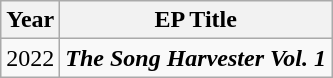<table class="wikitable sortable">
<tr>
<th>Year</th>
<th>EP Title</th>
</tr>
<tr>
<td>2022</td>
<td><strong><em>The Song Harvester Vol. 1</em></strong></td>
</tr>
</table>
